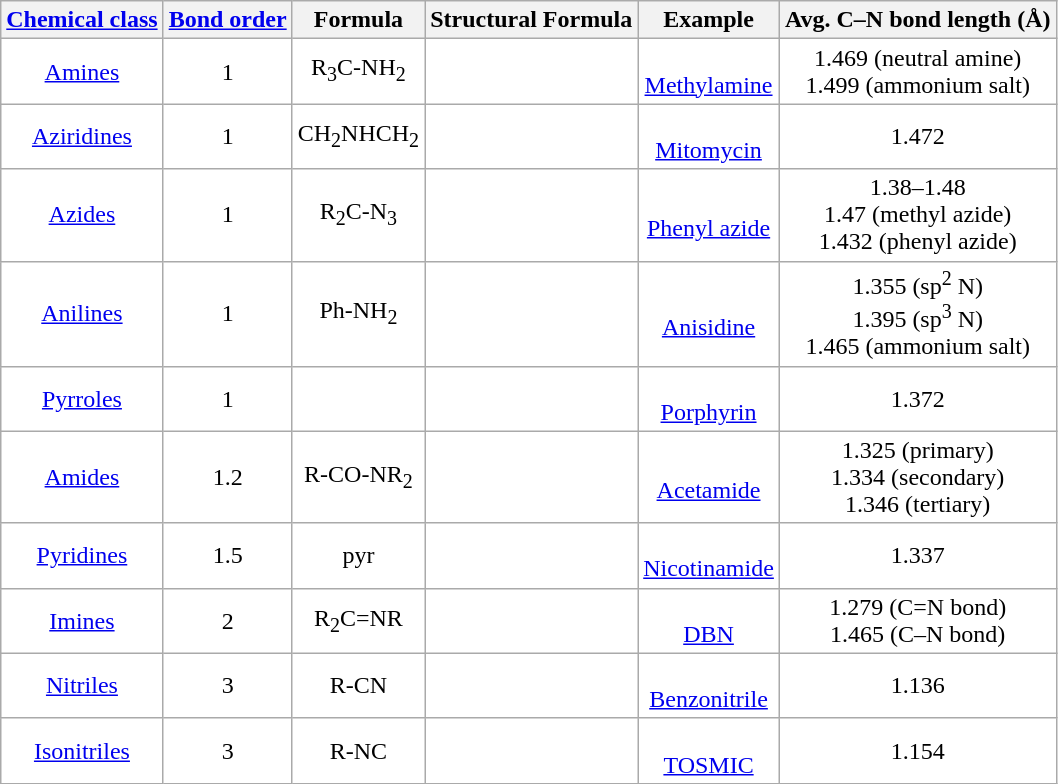<table class="wikitable" style="background: #ffffff; text-align: center;">
<tr>
<th><a href='#'>Chemical class</a></th>
<th><a href='#'>Bond order</a></th>
<th>Formula</th>
<th>Structural Formula</th>
<th>Example</th>
<th>Avg. C–N bond length (Å)</th>
</tr>
<tr>
<td><a href='#'>Amines</a></td>
<td>1</td>
<td>R<sub>3</sub>C-NH<sub>2</sub></td>
<td></td>
<td><br><a href='#'>Methylamine</a><br></td>
<td>1.469 (neutral amine)<br>1.499 (ammonium salt)</td>
</tr>
<tr>
<td><a href='#'>Aziridines</a></td>
<td>1</td>
<td>CH<sub>2</sub>NHCH<sub>2</sub></td>
<td></td>
<td><br><a href='#'>Mitomycin</a><br></td>
<td>1.472</td>
</tr>
<tr>
<td><a href='#'>Azides</a></td>
<td>1</td>
<td>R<sub>2</sub>C-N<sub>3</sub></td>
<td></td>
<td><br><a href='#'>Phenyl azide</a><br></td>
<td>1.38–1.48<br>1.47 (methyl azide)<br>1.432 (phenyl azide)</td>
</tr>
<tr>
<td><a href='#'>Anilines</a></td>
<td>1</td>
<td>Ph-NH<sub>2</sub></td>
<td></td>
<td><br><a href='#'>Anisidine</a></td>
<td>1.355 (sp<sup>2</sup> N)<br>1.395 (sp<sup>3</sup> N)<br>1.465 (ammonium salt)</td>
</tr>
<tr>
<td><a href='#'>Pyrroles</a></td>
<td>1</td>
<td></td>
<td></td>
<td><br><a href='#'>Porphyrin</a></td>
<td>1.372</td>
</tr>
<tr>
<td><a href='#'>Amides</a></td>
<td>1.2</td>
<td>R-CO-NR<sub>2</sub></td>
<td></td>
<td><br><a href='#'>Acetamide</a></td>
<td>1.325 (primary)<br>1.334 (secondary)<br>1.346 (tertiary)</td>
</tr>
<tr>
<td><a href='#'>Pyridines</a></td>
<td>1.5</td>
<td>pyr</td>
<td></td>
<td><br><a href='#'>Nicotinamide</a></td>
<td>1.337</td>
</tr>
<tr>
<td><a href='#'>Imines</a></td>
<td>2</td>
<td>R<sub>2</sub>C=NR</td>
<td></td>
<td><br><a href='#'>DBN</a></td>
<td>1.279 (C=N bond)<br>1.465 (C–N bond)</td>
</tr>
<tr>
<td><a href='#'>Nitriles</a></td>
<td>3</td>
<td>R-CN</td>
<td></td>
<td><br><a href='#'>Benzonitrile</a></td>
<td>1.136</td>
</tr>
<tr>
<td><a href='#'>Isonitriles</a></td>
<td>3</td>
<td>R-NC</td>
<td></td>
<td><br><a href='#'>TOSMIC</a></td>
<td>1.154</td>
</tr>
</table>
